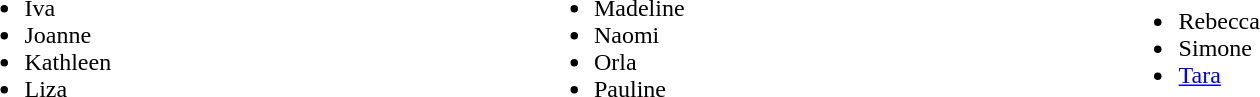<table width="90%">
<tr>
<td><br><ul><li>Iva</li><li>Joanne</li><li>Kathleen</li><li>Liza</li></ul></td>
<td><br><ul><li>Madeline</li><li>Naomi</li><li>Orla</li><li>Pauline</li></ul></td>
<td><br><ul><li>Rebecca</li><li>Simone</li><li><a href='#'>Tara</a></li></ul></td>
</tr>
</table>
